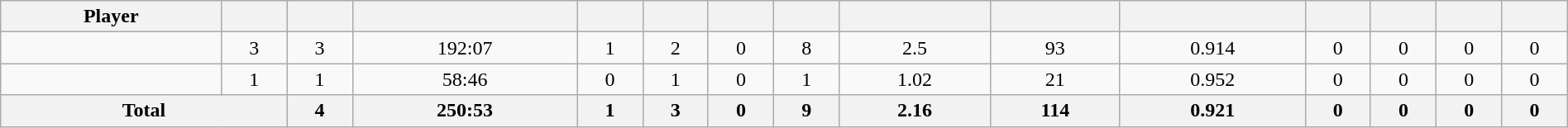<table class="wikitable sortable" style="width:100%; text-align:center;">
<tr>
<th>Player</th>
<th></th>
<th></th>
<th></th>
<th></th>
<th></th>
<th></th>
<th></th>
<th></th>
<th></th>
<th></th>
<th></th>
<th></th>
<th></th>
<th></th>
</tr>
<tr>
<td></td>
<td>3</td>
<td>3</td>
<td>192:07</td>
<td>1</td>
<td>2</td>
<td>0</td>
<td>8</td>
<td>2.5</td>
<td>93</td>
<td>0.914</td>
<td>0</td>
<td>0</td>
<td>0</td>
<td>0</td>
</tr>
<tr>
<td></td>
<td>1</td>
<td>1</td>
<td>58:46</td>
<td>0</td>
<td>1</td>
<td>0</td>
<td>1</td>
<td>1.02</td>
<td>21</td>
<td>0.952</td>
<td>0</td>
<td>0</td>
<td>0</td>
<td>0</td>
</tr>
<tr class="sortbottom">
<th colspan=2>Total</th>
<th>4</th>
<th>250:53</th>
<th>1</th>
<th>3</th>
<th>0</th>
<th>9</th>
<th>2.16</th>
<th>114</th>
<th>0.921</th>
<th>0</th>
<th>0</th>
<th>0</th>
<th>0</th>
</tr>
</table>
